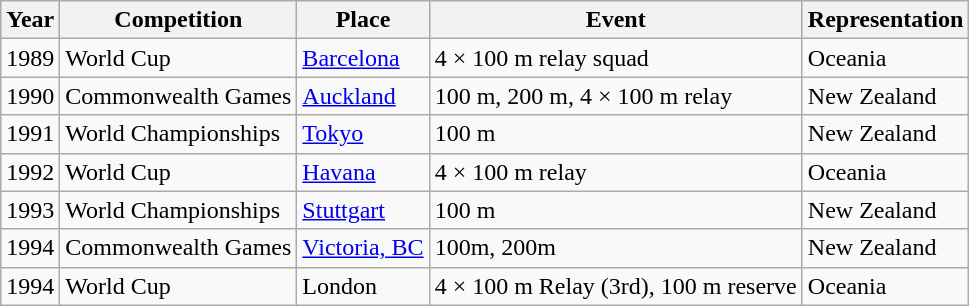<table class="wikitable">
<tr>
<th>Year</th>
<th>Competition</th>
<th>Place</th>
<th>Event</th>
<th>Representation</th>
</tr>
<tr>
<td>1989</td>
<td>World Cup</td>
<td><a href='#'>Barcelona</a></td>
<td>4 × 100 m relay squad</td>
<td>Oceania</td>
</tr>
<tr>
<td>1990</td>
<td>Commonwealth Games</td>
<td><a href='#'>Auckland</a></td>
<td>100 m, 200 m, 4 × 100 m relay</td>
<td>New Zealand</td>
</tr>
<tr>
<td>1991</td>
<td>World Championships</td>
<td><a href='#'>Tokyo</a></td>
<td>100 m</td>
<td>New Zealand</td>
</tr>
<tr>
<td>1992</td>
<td>World Cup</td>
<td><a href='#'>Havana</a></td>
<td>4 × 100 m relay</td>
<td>Oceania</td>
</tr>
<tr>
<td>1993</td>
<td>World Championships</td>
<td><a href='#'>Stuttgart</a></td>
<td>100 m</td>
<td>New Zealand</td>
</tr>
<tr>
<td>1994</td>
<td>Commonwealth Games</td>
<td><a href='#'>Victoria, BC</a></td>
<td>100m, 200m</td>
<td>New Zealand</td>
</tr>
<tr>
<td>1994</td>
<td>World Cup</td>
<td>London</td>
<td>4 × 100 m Relay (3rd), 100 m reserve</td>
<td>Oceania</td>
</tr>
</table>
